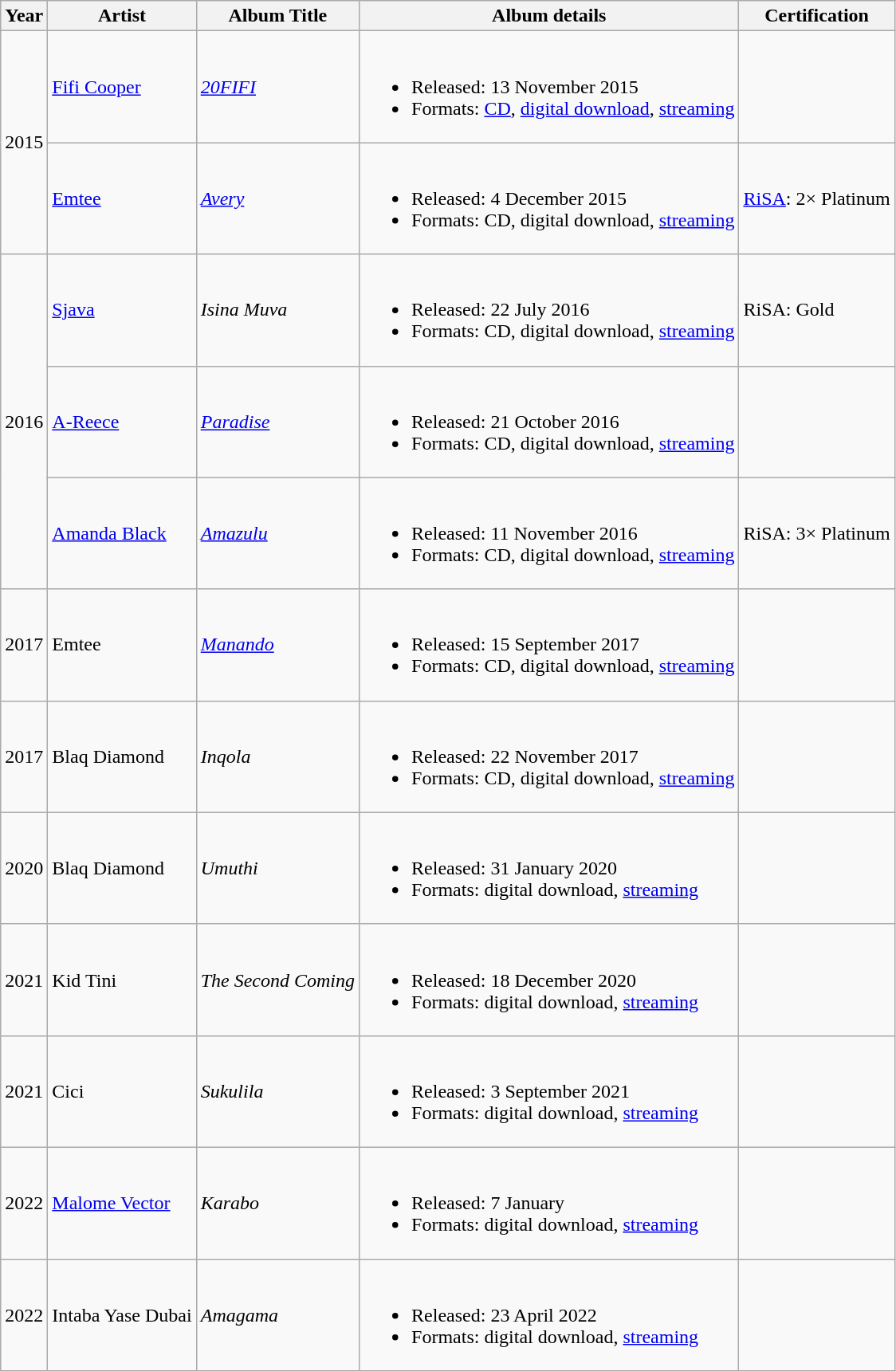<table class="wikitable sortable">
<tr>
<th>Year</th>
<th>Artist</th>
<th>Album Title</th>
<th class="unsortable">Album details</th>
<th>Certification</th>
</tr>
<tr>
<td style="text-align:center;" rowspan="2">2015</td>
<td><a href='#'>Fifi Cooper</a></td>
<td><em><a href='#'>20FIFI</a></em></td>
<td><br><ul><li>Released: 13 November 2015</li><li>Formats: <a href='#'>CD</a>, <a href='#'>digital download</a>, <a href='#'>streaming</a></li></ul></td>
<td></td>
</tr>
<tr>
<td><a href='#'>Emtee</a></td>
<td><em><a href='#'>Avery</a></em></td>
<td><br><ul><li>Released: 4 December 2015</li><li>Formats: CD, digital download, <a href='#'>streaming</a></li></ul></td>
<td><a href='#'>RiSA</a>: 2× Platinum</td>
</tr>
<tr>
<td rowspan="3">2016</td>
<td><a href='#'>Sjava</a></td>
<td><em>Isina Muva</em></td>
<td><br><ul><li>Released: 22 July 2016</li><li>Formats: CD, digital download, <a href='#'>streaming</a></li></ul></td>
<td>RiSA: Gold</td>
</tr>
<tr>
<td><a href='#'>A-Reece</a></td>
<td><em><a href='#'>Paradise</a></em></td>
<td><br><ul><li>Released: 21 October 2016</li><li>Formats: CD, digital download, <a href='#'>streaming</a></li></ul></td>
<td></td>
</tr>
<tr>
<td><a href='#'>Amanda Black</a></td>
<td><em><a href='#'>Amazulu</a></em></td>
<td><br><ul><li>Released: 11 November 2016</li><li>Formats: CD, digital download, <a href='#'>streaming</a></li></ul></td>
<td>RiSA: 3× Platinum</td>
</tr>
<tr>
<td>2017</td>
<td>Emtee</td>
<td><em><a href='#'>Manando</a></em></td>
<td><br><ul><li>Released: 15 September 2017</li><li>Formats: CD, digital download, <a href='#'>streaming</a></li></ul></td>
<td></td>
</tr>
<tr>
<td>2017</td>
<td>Blaq Diamond</td>
<td><em>Inqola</em></td>
<td><br><ul><li>Released: 22 November 2017</li><li>Formats: CD, digital download, <a href='#'>streaming</a></li></ul></td>
<td></td>
</tr>
<tr>
<td>2020</td>
<td>Blaq Diamond</td>
<td><em>Umuthi</em></td>
<td><br><ul><li>Released: 31 January 2020</li><li>Formats: digital download, <a href='#'>streaming</a></li></ul></td>
<td></td>
</tr>
<tr>
<td>2021</td>
<td>Kid Tini</td>
<td><em>The Second Coming</em></td>
<td><br><ul><li>Released: 18 December 2020</li><li>Formats: digital download, <a href='#'>streaming</a></li></ul></td>
<td></td>
</tr>
<tr>
<td>2021</td>
<td>Cici</td>
<td><em>Sukulila</em></td>
<td><br><ul><li>Released: 3 September 2021</li><li>Formats: digital download, <a href='#'>streaming</a></li></ul></td>
<td></td>
</tr>
<tr>
<td>2022</td>
<td><a href='#'>Malome Vector</a></td>
<td><em>Karabo</em></td>
<td><br><ul><li>Released: 7 January </li><li>Formats: digital download, <a href='#'>streaming</a></li></ul></td>
<td></td>
</tr>
<tr>
<td>2022</td>
<td>Intaba Yase Dubai</td>
<td><em>Amagama</em></td>
<td><br><ul><li>Released: 23 April 2022</li><li>Formats: digital download, <a href='#'>streaming</a></li></ul></td>
<td></td>
</tr>
</table>
